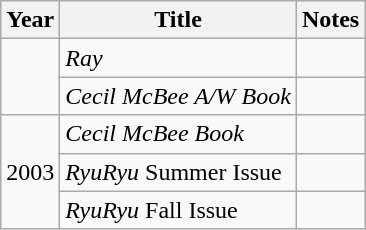<table class="wikitable">
<tr>
<th>Year</th>
<th>Title</th>
<th>Notes</th>
</tr>
<tr>
<td rowspan="2"></td>
<td><em>Ray</em></td>
<td></td>
</tr>
<tr>
<td><em>Cecil McBee A/W Book</em></td>
<td></td>
</tr>
<tr>
<td rowspan="3">2003</td>
<td><em>Cecil McBee Book</em></td>
<td></td>
</tr>
<tr>
<td><em>RyuRyu</em> Summer Issue</td>
<td></td>
</tr>
<tr>
<td><em>RyuRyu</em> Fall Issue</td>
<td></td>
</tr>
</table>
